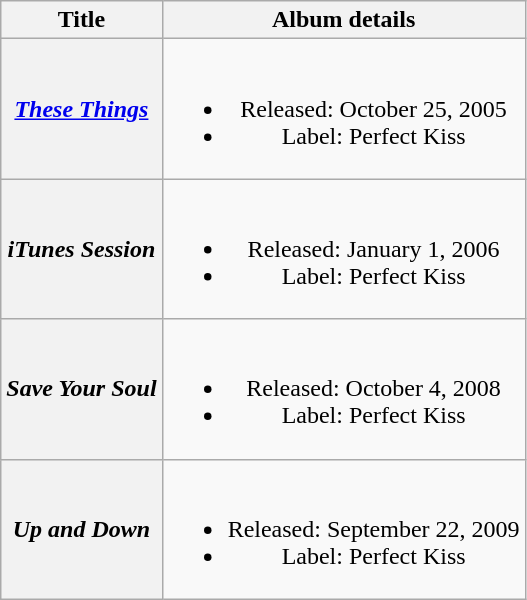<table class="wikitable plainrowheaders" style="text-align:center;">
<tr>
<th scope="col">Title</th>
<th scope="col">Album details</th>
</tr>
<tr>
<th scope="row"><em><a href='#'>These Things</a></em></th>
<td><br><ul><li>Released: October 25, 2005</li><li>Label: Perfect Kiss</li></ul></td>
</tr>
<tr>
<th scope="row"><em>iTunes Session</em></th>
<td><br><ul><li>Released: January 1, 2006</li><li>Label: Perfect Kiss</li></ul></td>
</tr>
<tr>
<th scope="row"><em>Save Your Soul</em></th>
<td><br><ul><li>Released: October 4, 2008</li><li>Label: Perfect Kiss</li></ul></td>
</tr>
<tr>
<th scope="row"><em>Up and Down</em></th>
<td><br><ul><li>Released: September 22, 2009</li><li>Label: Perfect Kiss</li></ul></td>
</tr>
</table>
